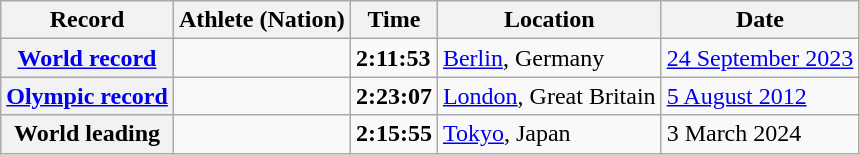<table class="wikitable">
<tr>
<th>Record</th>
<th>Athlete (Nation)</th>
<th>Time</th>
<th>Location</th>
<th>Date</th>
</tr>
<tr>
<th><a href='#'>World record</a></th>
<td></td>
<td><strong>2:11:53</strong></td>
<td><a href='#'>Berlin</a>, Germany</td>
<td><a href='#'>24 September 2023</a></td>
</tr>
<tr>
<th><a href='#'>Olympic record</a></th>
<td></td>
<td><strong>2:23:07</strong></td>
<td><a href='#'>London</a>, Great Britain</td>
<td><a href='#'>5 August 2012</a></td>
</tr>
<tr>
<th>World leading</th>
<td></td>
<td><strong>2:15:55</strong></td>
<td><a href='#'>Tokyo</a>, Japan</td>
<td>3 March 2024</td>
</tr>
</table>
